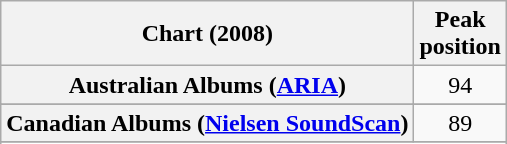<table class="wikitable sortable plainrowheaders" style="text-align:center">
<tr>
<th scope="col">Chart (2008)</th>
<th scope="col">Peak<br>position</th>
</tr>
<tr>
<th scope="row">Australian Albums (<a href='#'>ARIA</a>)</th>
<td>94</td>
</tr>
<tr>
</tr>
<tr>
</tr>
<tr>
</tr>
<tr>
<th scope="row">Canadian Albums (<a href='#'>Nielsen SoundScan</a>)</th>
<td>89</td>
</tr>
<tr>
</tr>
<tr>
</tr>
<tr>
</tr>
<tr>
</tr>
<tr>
</tr>
<tr>
</tr>
<tr>
</tr>
<tr>
</tr>
</table>
